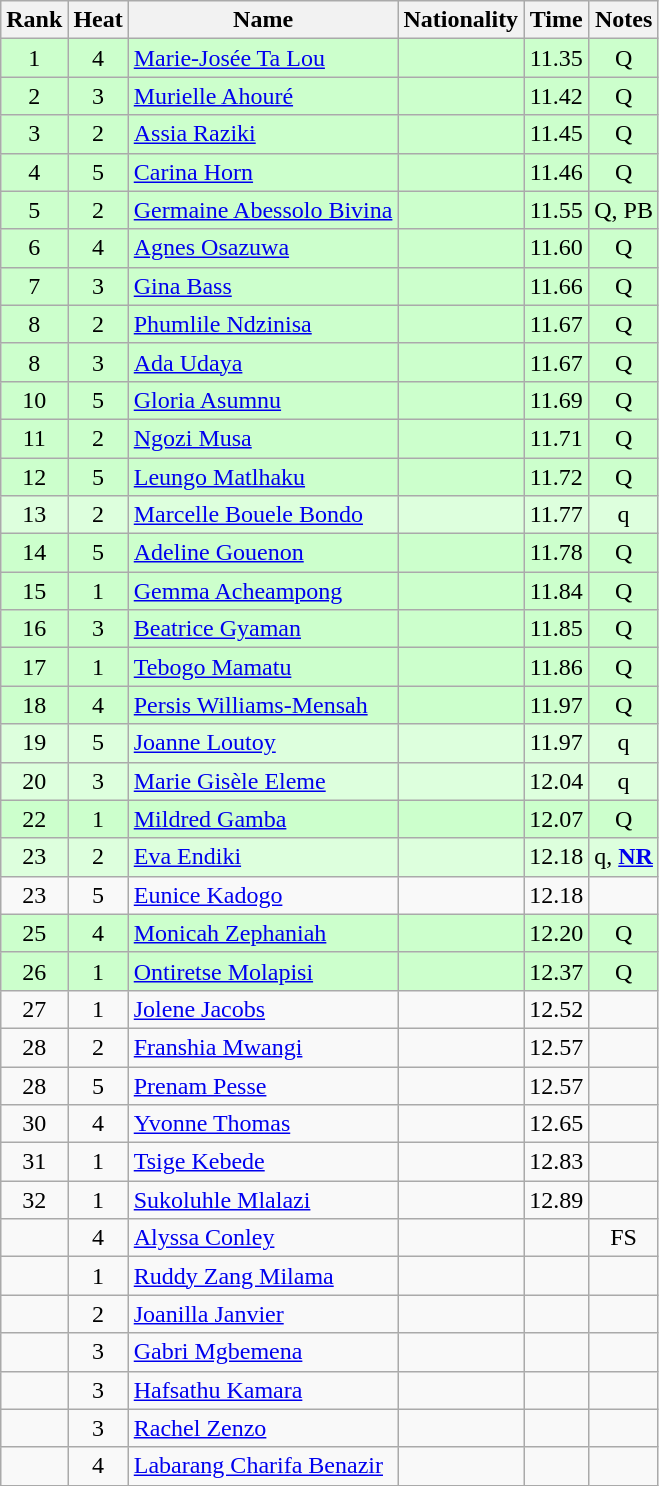<table class="wikitable sortable" style="text-align:center">
<tr>
<th>Rank</th>
<th>Heat</th>
<th>Name</th>
<th>Nationality</th>
<th>Time</th>
<th>Notes</th>
</tr>
<tr bgcolor=ccffcc>
<td>1</td>
<td>4</td>
<td align=left><a href='#'>Marie-Josée Ta Lou</a></td>
<td align=left></td>
<td>11.35</td>
<td>Q</td>
</tr>
<tr bgcolor=ccffcc>
<td>2</td>
<td>3</td>
<td align=left><a href='#'>Murielle Ahouré</a></td>
<td align=left></td>
<td>11.42</td>
<td>Q</td>
</tr>
<tr bgcolor=ccffcc>
<td>3</td>
<td>2</td>
<td align=left><a href='#'>Assia Raziki</a></td>
<td align=left></td>
<td>11.45</td>
<td>Q</td>
</tr>
<tr bgcolor=ccffcc>
<td>4</td>
<td>5</td>
<td align=left><a href='#'>Carina Horn</a></td>
<td align=left></td>
<td>11.46</td>
<td>Q</td>
</tr>
<tr bgcolor=ccffcc>
<td>5</td>
<td>2</td>
<td align=left><a href='#'>Germaine Abessolo Bivina</a></td>
<td align=left></td>
<td>11.55</td>
<td>Q, PB</td>
</tr>
<tr bgcolor=ccffcc>
<td>6</td>
<td>4</td>
<td align=left><a href='#'>Agnes Osazuwa</a></td>
<td align=left></td>
<td>11.60</td>
<td>Q</td>
</tr>
<tr bgcolor=ccffcc>
<td>7</td>
<td>3</td>
<td align=left><a href='#'>Gina Bass</a></td>
<td align=left></td>
<td>11.66</td>
<td>Q</td>
</tr>
<tr bgcolor=ccffcc>
<td>8</td>
<td>2</td>
<td align=left><a href='#'>Phumlile Ndzinisa</a></td>
<td align=left></td>
<td>11.67</td>
<td>Q</td>
</tr>
<tr bgcolor=ccffcc>
<td>8</td>
<td>3</td>
<td align=left><a href='#'>Ada Udaya</a></td>
<td align=left></td>
<td>11.67</td>
<td>Q</td>
</tr>
<tr bgcolor=ccffcc>
<td>10</td>
<td>5</td>
<td align=left><a href='#'>Gloria Asumnu</a></td>
<td align=left></td>
<td>11.69</td>
<td>Q</td>
</tr>
<tr bgcolor=ccffcc>
<td>11</td>
<td>2</td>
<td align=left><a href='#'>Ngozi Musa</a></td>
<td align=left></td>
<td>11.71</td>
<td>Q</td>
</tr>
<tr bgcolor=ccffcc>
<td>12</td>
<td>5</td>
<td align=left><a href='#'>Leungo Matlhaku</a></td>
<td align=left></td>
<td>11.72</td>
<td>Q</td>
</tr>
<tr bgcolor=ddffdd>
<td>13</td>
<td>2</td>
<td align=left><a href='#'>Marcelle Bouele Bondo</a></td>
<td align=left></td>
<td>11.77</td>
<td>q</td>
</tr>
<tr bgcolor=ccffcc>
<td>14</td>
<td>5</td>
<td align=left><a href='#'>Adeline Gouenon</a></td>
<td align=left></td>
<td>11.78</td>
<td>Q</td>
</tr>
<tr bgcolor=ccffcc>
<td>15</td>
<td>1</td>
<td align=left><a href='#'>Gemma Acheampong</a></td>
<td align=left></td>
<td>11.84</td>
<td>Q</td>
</tr>
<tr bgcolor=ccffcc>
<td>16</td>
<td>3</td>
<td align=left><a href='#'>Beatrice Gyaman</a></td>
<td align=left></td>
<td>11.85</td>
<td>Q</td>
</tr>
<tr bgcolor=ccffcc>
<td>17</td>
<td>1</td>
<td align=left><a href='#'>Tebogo Mamatu</a></td>
<td align=left></td>
<td>11.86</td>
<td>Q</td>
</tr>
<tr bgcolor=ccffcc>
<td>18</td>
<td>4</td>
<td align=left><a href='#'>Persis Williams-Mensah</a></td>
<td align=left></td>
<td>11.97</td>
<td>Q</td>
</tr>
<tr bgcolor=ddffdd>
<td>19</td>
<td>5</td>
<td align=left><a href='#'>Joanne Loutoy</a></td>
<td align=left></td>
<td>11.97</td>
<td>q</td>
</tr>
<tr bgcolor=ddffdd>
<td>20</td>
<td>3</td>
<td align=left><a href='#'>Marie Gisèle Eleme</a></td>
<td align=left></td>
<td>12.04</td>
<td>q</td>
</tr>
<tr bgcolor=ccffcc>
<td>22</td>
<td>1</td>
<td align=left><a href='#'>Mildred Gamba</a></td>
<td align=left></td>
<td>12.07</td>
<td>Q</td>
</tr>
<tr bgcolor=ddffdd>
<td>23</td>
<td>2</td>
<td align=left><a href='#'>Eva Endiki</a></td>
<td align=left></td>
<td>12.18</td>
<td>q, <strong><a href='#'>NR</a></strong></td>
</tr>
<tr>
<td>23</td>
<td>5</td>
<td align=left><a href='#'>Eunice Kadogo</a></td>
<td align=left></td>
<td>12.18</td>
<td></td>
</tr>
<tr bgcolor=ccffcc>
<td>25</td>
<td>4</td>
<td align=left><a href='#'>Monicah Zephaniah</a></td>
<td align=left></td>
<td>12.20</td>
<td>Q</td>
</tr>
<tr bgcolor=ccffcc>
<td>26</td>
<td>1</td>
<td align=left><a href='#'>Ontiretse Molapisi</a></td>
<td align=left></td>
<td>12.37</td>
<td>Q</td>
</tr>
<tr>
<td>27</td>
<td>1</td>
<td align=left><a href='#'>Jolene Jacobs</a></td>
<td align=left></td>
<td>12.52</td>
<td></td>
</tr>
<tr>
<td>28</td>
<td>2</td>
<td align=left><a href='#'>Franshia Mwangi</a></td>
<td align=left></td>
<td>12.57</td>
<td></td>
</tr>
<tr>
<td>28</td>
<td>5</td>
<td align=left><a href='#'>Prenam Pesse</a></td>
<td align=left></td>
<td>12.57</td>
<td></td>
</tr>
<tr>
<td>30</td>
<td>4</td>
<td align=left><a href='#'>Yvonne Thomas</a></td>
<td align=left></td>
<td>12.65</td>
<td></td>
</tr>
<tr>
<td>31</td>
<td>1</td>
<td align=left><a href='#'>Tsige Kebede</a></td>
<td align=left></td>
<td>12.83</td>
<td></td>
</tr>
<tr>
<td>32</td>
<td>1</td>
<td align=left><a href='#'>Sukoluhle Mlalazi</a></td>
<td align=left></td>
<td>12.89</td>
<td></td>
</tr>
<tr>
<td></td>
<td>4</td>
<td align=left><a href='#'>Alyssa Conley</a></td>
<td align=left></td>
<td></td>
<td>FS</td>
</tr>
<tr>
<td></td>
<td>1</td>
<td align=left><a href='#'>Ruddy Zang Milama</a></td>
<td align=left></td>
<td></td>
<td></td>
</tr>
<tr>
<td></td>
<td>2</td>
<td align=left><a href='#'>Joanilla Janvier</a></td>
<td align=left></td>
<td></td>
<td></td>
</tr>
<tr>
<td></td>
<td>3</td>
<td align=left><a href='#'>Gabri Mgbemena</a></td>
<td align=left></td>
<td></td>
<td></td>
</tr>
<tr>
<td></td>
<td>3</td>
<td align=left><a href='#'>Hafsathu Kamara</a></td>
<td align=left></td>
<td></td>
<td></td>
</tr>
<tr>
<td></td>
<td>3</td>
<td align=left><a href='#'>Rachel Zenzo</a></td>
<td align=left></td>
<td></td>
<td></td>
</tr>
<tr>
<td></td>
<td>4</td>
<td align=left><a href='#'>Labarang Charifa Benazir</a></td>
<td align=left></td>
<td></td>
<td></td>
</tr>
</table>
